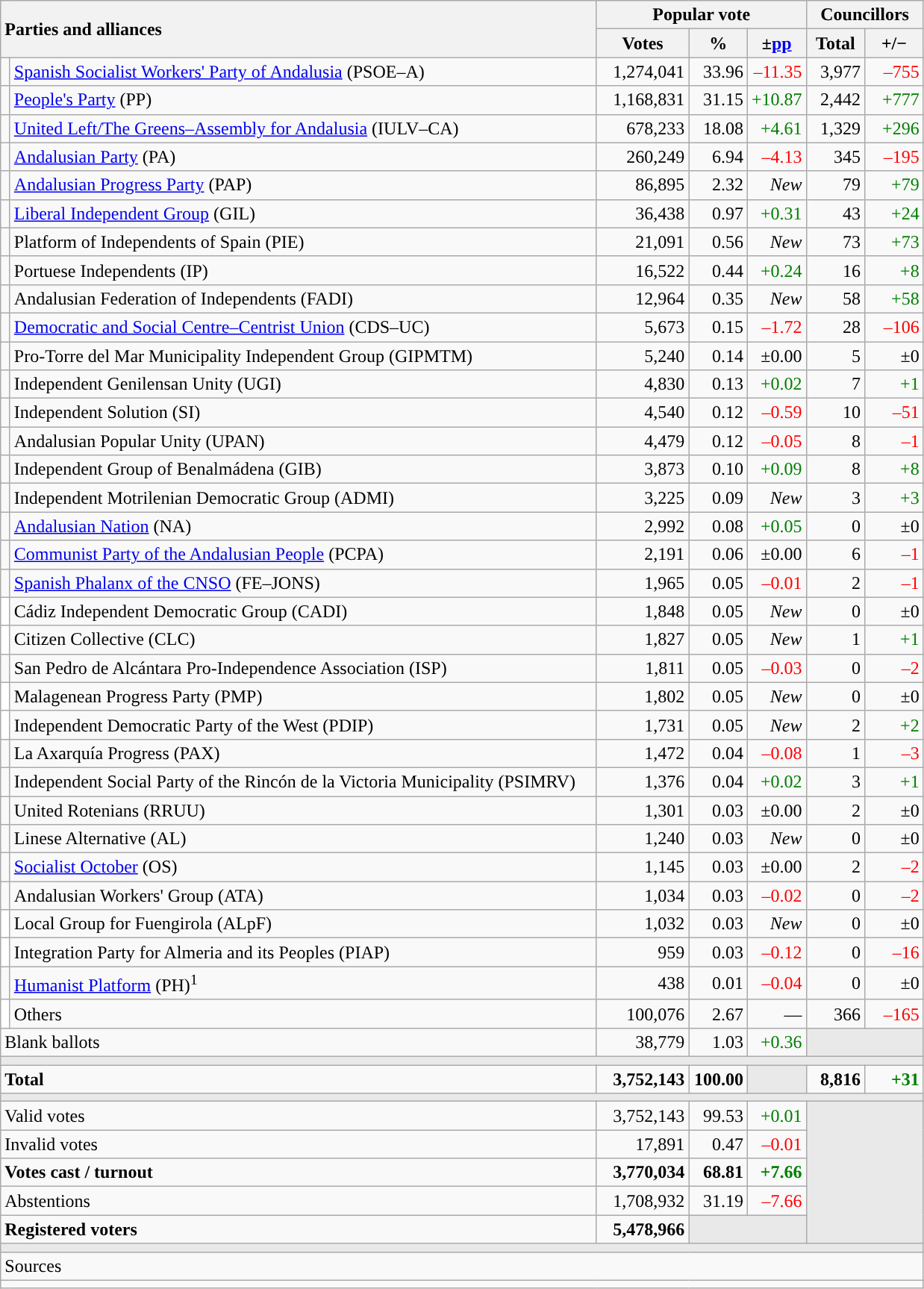<table class="wikitable" style="text-align:right;">
<tr>
<th style="text-align:left;" rowspan="2" colspan="2" width="525">Parties and alliances</th>
<th colspan="3">Popular vote</th>
<th colspan="2">Councillors</th>
</tr>
<tr>
<th width="75">Votes</th>
<th width="45">%</th>
<th width="45">±<a href='#'>pp</a></th>
<th width="45">Total</th>
<th width="45">+/−</th>
</tr>
<tr>
<td width="1" style="color:inherit;background:"></td>
<td align="left"><a href='#'>Spanish Socialist Workers' Party of Andalusia</a> (PSOE–A)</td>
<td>1,274,041</td>
<td>33.96</td>
<td style="color:red;">–11.35</td>
<td>3,977</td>
<td style="color:red;">–755</td>
</tr>
<tr>
<td style="color:inherit;background:"></td>
<td align="left"><a href='#'>People's Party</a> (PP)</td>
<td>1,168,831</td>
<td>31.15</td>
<td style="color:green;">+10.87</td>
<td>2,442</td>
<td style="color:green;">+777</td>
</tr>
<tr>
<td style="color:inherit;background:"></td>
<td align="left"><a href='#'>United Left/The Greens–Assembly for Andalusia</a> (IULV–CA)</td>
<td>678,233</td>
<td>18.08</td>
<td style="color:green;">+4.61</td>
<td>1,329</td>
<td style="color:green;">+296</td>
</tr>
<tr>
<td style="color:inherit;background:"></td>
<td align="left"><a href='#'>Andalusian Party</a> (PA)</td>
<td>260,249</td>
<td>6.94</td>
<td style="color:red;">–4.13</td>
<td>345</td>
<td style="color:red;">–195</td>
</tr>
<tr>
<td style="color:inherit;background:"></td>
<td align="left"><a href='#'>Andalusian Progress Party</a> (PAP)</td>
<td>86,895</td>
<td>2.32</td>
<td><em>New</em></td>
<td>79</td>
<td style="color:green;">+79</td>
</tr>
<tr>
<td style="color:inherit;background:"></td>
<td align="left"><a href='#'>Liberal Independent Group</a> (GIL)</td>
<td>36,438</td>
<td>0.97</td>
<td style="color:green;">+0.31</td>
<td>43</td>
<td style="color:green;">+24</td>
</tr>
<tr>
<td style="color:inherit;background:"></td>
<td align="left">Platform of Independents of Spain (PIE)</td>
<td>21,091</td>
<td>0.56</td>
<td><em>New</em></td>
<td>73</td>
<td style="color:green;">+73</td>
</tr>
<tr>
<td style="color:inherit;background:"></td>
<td align="left">Portuese Independents (IP)</td>
<td>16,522</td>
<td>0.44</td>
<td style="color:green;">+0.24</td>
<td>16</td>
<td style="color:green;">+8</td>
</tr>
<tr>
<td style="color:inherit;background:"></td>
<td align="left">Andalusian Federation of Independents (FADI)</td>
<td>12,964</td>
<td>0.35</td>
<td><em>New</em></td>
<td>58</td>
<td style="color:green;">+58</td>
</tr>
<tr>
<td style="color:inherit;background:"></td>
<td align="left"><a href='#'>Democratic and Social Centre–Centrist Union</a> (CDS–UC)</td>
<td>5,673</td>
<td>0.15</td>
<td style="color:red;">–1.72</td>
<td>28</td>
<td style="color:red;">–106</td>
</tr>
<tr>
<td style="color:inherit;background:"></td>
<td align="left">Pro-Torre del Mar Municipality Independent Group (GIPMTM)</td>
<td>5,240</td>
<td>0.14</td>
<td>±0.00</td>
<td>5</td>
<td>±0</td>
</tr>
<tr>
<td style="color:inherit;background:"></td>
<td align="left">Independent Genilensan Unity (UGI)</td>
<td>4,830</td>
<td>0.13</td>
<td style="color:green;">+0.02</td>
<td>7</td>
<td style="color:green;">+1</td>
</tr>
<tr>
<td style="color:inherit;background:"></td>
<td align="left">Independent Solution (SI)</td>
<td>4,540</td>
<td>0.12</td>
<td style="color:red;">–0.59</td>
<td>10</td>
<td style="color:red;">–51</td>
</tr>
<tr>
<td style="color:inherit;background:"></td>
<td align="left">Andalusian Popular Unity (UPAN)</td>
<td>4,479</td>
<td>0.12</td>
<td style="color:red;">–0.05</td>
<td>8</td>
<td style="color:red;">–1</td>
</tr>
<tr>
<td style="color:inherit;background:"></td>
<td align="left">Independent Group of Benalmádena (GIB)</td>
<td>3,873</td>
<td>0.10</td>
<td style="color:green;">+0.09</td>
<td>8</td>
<td style="color:green;">+8</td>
</tr>
<tr>
<td style="color:inherit;background:"></td>
<td align="left">Independent Motrilenian Democratic Group (ADMI)</td>
<td>3,225</td>
<td>0.09</td>
<td><em>New</em></td>
<td>3</td>
<td style="color:green;">+3</td>
</tr>
<tr>
<td style="color:inherit;background:"></td>
<td align="left"><a href='#'>Andalusian Nation</a> (NA)</td>
<td>2,992</td>
<td>0.08</td>
<td style="color:green;">+0.05</td>
<td>0</td>
<td>±0</td>
</tr>
<tr>
<td style="color:inherit;background:"></td>
<td align="left"><a href='#'>Communist Party of the Andalusian People</a> (PCPA)</td>
<td>2,191</td>
<td>0.06</td>
<td>±0.00</td>
<td>6</td>
<td style="color:red;">–1</td>
</tr>
<tr>
<td style="color:inherit;background:"></td>
<td align="left"><a href='#'>Spanish Phalanx of the CNSO</a> (FE–JONS)</td>
<td>1,965</td>
<td>0.05</td>
<td style="color:red;">–0.01</td>
<td>2</td>
<td style="color:red;">–1</td>
</tr>
<tr>
<td bgcolor="white"></td>
<td align="left">Cádiz Independent Democratic Group (CADI)</td>
<td>1,848</td>
<td>0.05</td>
<td><em>New</em></td>
<td>0</td>
<td>±0</td>
</tr>
<tr>
<td bgcolor="white"></td>
<td align="left">Citizen Collective (CLC)</td>
<td>1,827</td>
<td>0.05</td>
<td><em>New</em></td>
<td>1</td>
<td style="color:green;">+1</td>
</tr>
<tr>
<td style="color:inherit;background:"></td>
<td align="left">San Pedro de Alcántara Pro-Independence Association (ISP)</td>
<td>1,811</td>
<td>0.05</td>
<td style="color:red;">–0.03</td>
<td>0</td>
<td style="color:red;">–2</td>
</tr>
<tr>
<td bgcolor="white"></td>
<td align="left">Malagenean Progress Party (PMP)</td>
<td>1,802</td>
<td>0.05</td>
<td><em>New</em></td>
<td>0</td>
<td>±0</td>
</tr>
<tr>
<td bgcolor="white"></td>
<td align="left">Independent Democratic Party of the West (PDIP)</td>
<td>1,731</td>
<td>0.05</td>
<td><em>New</em></td>
<td>2</td>
<td style="color:green;">+2</td>
</tr>
<tr>
<td style="color:inherit;background:"></td>
<td align="left">La Axarquía Progress (PAX)</td>
<td>1,472</td>
<td>0.04</td>
<td style="color:red;">–0.08</td>
<td>1</td>
<td style="color:red;">–3</td>
</tr>
<tr>
<td style="color:inherit;background:"></td>
<td align="left">Independent Social Party of the Rincón de la Victoria Municipality (PSIMRV)</td>
<td>1,376</td>
<td>0.04</td>
<td style="color:green;">+0.02</td>
<td>3</td>
<td style="color:green;">+1</td>
</tr>
<tr>
<td style="color:inherit;background:"></td>
<td align="left">United Rotenians (RRUU)</td>
<td>1,301</td>
<td>0.03</td>
<td>±0.00</td>
<td>2</td>
<td>±0</td>
</tr>
<tr>
<td style="color:inherit;background:"></td>
<td align="left">Linese Alternative (AL)</td>
<td>1,240</td>
<td>0.03</td>
<td><em>New</em></td>
<td>0</td>
<td>±0</td>
</tr>
<tr>
<td style="color:inherit;background:"></td>
<td align="left"><a href='#'>Socialist October</a> (OS)</td>
<td>1,145</td>
<td>0.03</td>
<td>±0.00</td>
<td>2</td>
<td style="color:red;">–2</td>
</tr>
<tr>
<td style="color:inherit;background:"></td>
<td align="left">Andalusian Workers' Group (ATA)</td>
<td>1,034</td>
<td>0.03</td>
<td style="color:red;">–0.02</td>
<td>0</td>
<td style="color:red;">–2</td>
</tr>
<tr>
<td bgcolor="white"></td>
<td align="left">Local Group for Fuengirola (ALpF)</td>
<td>1,032</td>
<td>0.03</td>
<td><em>New</em></td>
<td>0</td>
<td>±0</td>
</tr>
<tr>
<td bgcolor="white"></td>
<td align="left">Integration Party for Almeria and its Peoples (PIAP)</td>
<td>959</td>
<td>0.03</td>
<td style="color:red;">–0.12</td>
<td>0</td>
<td style="color:red;">–16</td>
</tr>
<tr>
<td style="color:inherit;background:"></td>
<td align="left"><a href='#'>Humanist Platform</a> (PH)<sup>1</sup></td>
<td>438</td>
<td>0.01</td>
<td style="color:red;">–0.04</td>
<td>0</td>
<td>±0</td>
</tr>
<tr>
<td bgcolor="white"></td>
<td align="left">Others</td>
<td>100,076</td>
<td>2.67</td>
<td>—</td>
<td>366</td>
<td style="color:red;">–165</td>
</tr>
<tr>
<td align="left" colspan="2">Blank ballots</td>
<td>38,779</td>
<td>1.03</td>
<td style="color:green;">+0.36</td>
<td bgcolor="#E9E9E9" colspan="2"></td>
</tr>
<tr>
<td colspan="7" bgcolor="#E9E9E9"></td>
</tr>
<tr style="font-weight:bold;">
<td align="left" colspan="2">Total</td>
<td>3,752,143</td>
<td>100.00</td>
<td bgcolor="#E9E9E9"></td>
<td>8,816</td>
<td style="color:green;">+31</td>
</tr>
<tr>
<td colspan="7" bgcolor="#E9E9E9"></td>
</tr>
<tr>
<td align="left" colspan="2">Valid votes</td>
<td>3,752,143</td>
<td>99.53</td>
<td style="color:green;">+0.01</td>
<td bgcolor="#E9E9E9" colspan="2" rowspan="5"></td>
</tr>
<tr>
<td align="left" colspan="2">Invalid votes</td>
<td>17,891</td>
<td>0.47</td>
<td style="color:red;">–0.01</td>
</tr>
<tr style="font-weight:bold;">
<td align="left" colspan="2">Votes cast / turnout</td>
<td>3,770,034</td>
<td>68.81</td>
<td style="color:green;">+7.66</td>
</tr>
<tr>
<td align="left" colspan="2">Abstentions</td>
<td>1,708,932</td>
<td>31.19</td>
<td style="color:red;">–7.66</td>
</tr>
<tr style="font-weight:bold;">
<td align="left" colspan="2">Registered voters</td>
<td>5,478,966</td>
<td bgcolor="#E9E9E9" colspan="2"></td>
</tr>
<tr>
<td colspan="7" bgcolor="#E9E9E9"></td>
</tr>
<tr>
<td align="left" colspan="7">Sources</td>
</tr>
<tr>
<td colspan="7" style="text-align:left; max-width:790px;"></td>
</tr>
</table>
